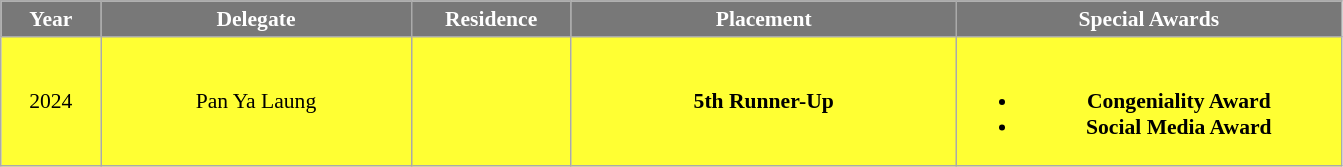<table class="wikitable sortable" style="font-size: 90%; text-align:center">
<tr>
<th width="60" style="background-color:#787878;color:#FFFFFF;">Year</th>
<th width="200" style="background-color:#787878;color:#FFFFFF;">Delegate</th>
<th width="100" style="background-color:#787878;color:#FFFFFF;">Residence</th>
<th width="250" style="background-color:#787878;color:#FFFFFF;">Placement</th>
<th width="250" style="background-color:#787878;color:#FFFFFF;">Special Awards</th>
</tr>
<tr style="background-color:#FFFF33;">
<td><strong></strong> 2024</td>
<td>Pan Ya Laung</td>
<td></td>
<td><strong>5th Runner-Up</strong></td>
<td><br><ul><li><strong>Congeniality Award</strong></li><li><strong>Social Media Award</strong></li></ul></td>
</tr>
</table>
